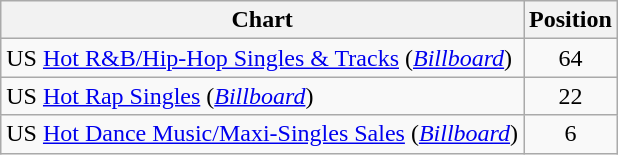<table class="wikitable">
<tr>
<th>Chart</th>
<th>Position</th>
</tr>
<tr>
<td>US <a href='#'>Hot R&B/Hip-Hop Singles & Tracks</a> (<a href='#'><em>Billboard</em></a>)</td>
<td align="center">64</td>
</tr>
<tr>
<td>US <a href='#'>Hot Rap Singles</a> (<a href='#'><em>Billboard</em></a>)</td>
<td align="center">22</td>
</tr>
<tr>
<td>US <a href='#'>Hot Dance Music/Maxi-Singles Sales</a> (<a href='#'><em>Billboard</em></a>)</td>
<td align="center">6</td>
</tr>
</table>
